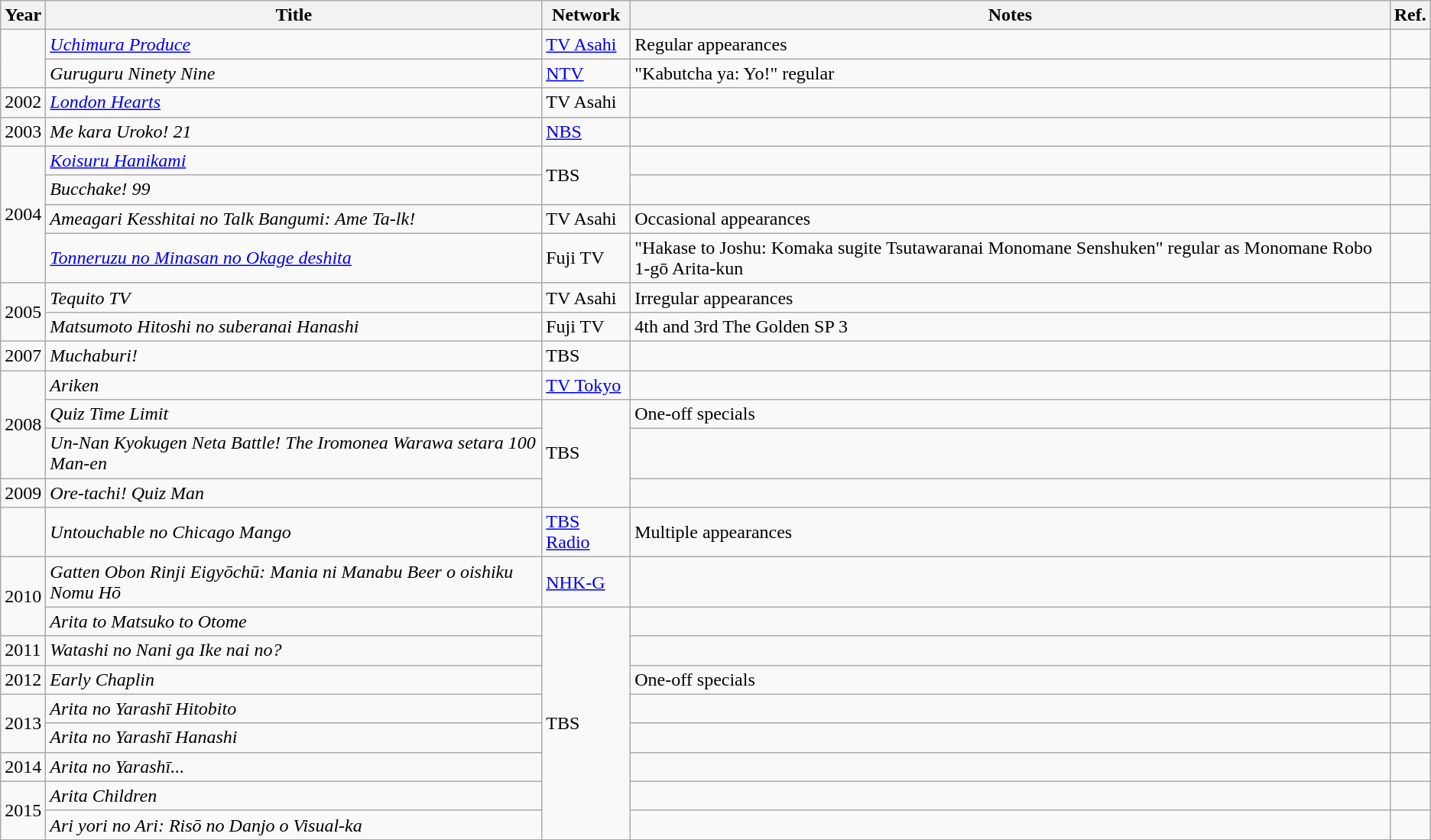<table class="wikitable">
<tr>
<th>Year</th>
<th>Title</th>
<th>Network</th>
<th>Notes</th>
<th>Ref.</th>
</tr>
<tr>
<td rowspan="2"></td>
<td><em><a href='#'>Uchimura Produce</a></em></td>
<td><a href='#'>TV Asahi</a></td>
<td>Regular appearances</td>
<td></td>
</tr>
<tr>
<td><em>Guruguru Ninety Nine</em></td>
<td><a href='#'>NTV</a></td>
<td>"Kabutcha ya: Yo!" regular</td>
<td></td>
</tr>
<tr>
<td>2002</td>
<td><em><a href='#'>London Hearts</a></em></td>
<td>TV Asahi</td>
<td></td>
<td></td>
</tr>
<tr>
<td>2003</td>
<td><em>Me kara Uroko! 21</em></td>
<td><a href='#'>NBS</a></td>
<td></td>
<td></td>
</tr>
<tr>
<td rowspan="4">2004</td>
<td><em><a href='#'>Koisuru Hanikami</a></em></td>
<td rowspan="2">TBS</td>
<td></td>
<td></td>
</tr>
<tr>
<td><em>Bucchake! 99</em></td>
<td></td>
<td></td>
</tr>
<tr>
<td><em>Ameagari Kesshitai no Talk Bangumi: Ame Ta-lk!</em></td>
<td>TV Asahi</td>
<td>Occasional appearances</td>
<td></td>
</tr>
<tr>
<td><em><a href='#'>Tonneruzu no Minasan no Okage deshita</a></em></td>
<td>Fuji TV</td>
<td>"Hakase to Joshu: Komaka sugite Tsutawaranai Monomane Senshuken" regular as Monomane Robo 1-gō Arita-kun</td>
<td></td>
</tr>
<tr>
<td rowspan="2">2005</td>
<td><em>Tequito TV</em></td>
<td>TV Asahi</td>
<td>Irregular appearances</td>
<td></td>
</tr>
<tr>
<td><em>Matsumoto Hitoshi no suberanai Hanashi</em></td>
<td>Fuji TV</td>
<td>4th and 3rd The Golden SP 3</td>
<td></td>
</tr>
<tr>
<td>2007</td>
<td><em>Muchaburi!</em></td>
<td>TBS</td>
<td></td>
<td></td>
</tr>
<tr>
<td rowspan="3">2008</td>
<td><em>Ariken</em></td>
<td><a href='#'>TV Tokyo</a></td>
<td></td>
<td></td>
</tr>
<tr>
<td><em>Quiz Time Limit</em></td>
<td rowspan="3">TBS</td>
<td>One-off specials</td>
<td></td>
</tr>
<tr>
<td><em>Un-Nan Kyokugen Neta Battle! The Iromonea Warawa setara 100 Man-en</em></td>
<td></td>
<td></td>
</tr>
<tr>
<td>2009</td>
<td><em>Ore-tachi! Quiz Man</em></td>
<td></td>
<td></td>
</tr>
<tr>
<td></td>
<td><em>Untouchable no Chicago Mango</em></td>
<td><a href='#'>TBS Radio</a></td>
<td>Multiple appearances</td>
<td></td>
</tr>
<tr>
<td rowspan="2">2010</td>
<td><em>Gatten Obon Rinji Eigyōchū: Mania ni Manabu Beer o oishiku Nomu Hō</em></td>
<td><a href='#'>NHK-G</a></td>
<td></td>
<td></td>
</tr>
<tr>
<td><em>Arita to Matsuko to Otome</em></td>
<td rowspan="8">TBS</td>
<td></td>
<td></td>
</tr>
<tr>
<td>2011</td>
<td><em>Watashi no Nani ga Ike nai no?</em></td>
<td></td>
<td></td>
</tr>
<tr>
<td>2012</td>
<td><em>Early Chaplin</em></td>
<td>One-off specials</td>
<td></td>
</tr>
<tr>
<td rowspan="2">2013</td>
<td><em>Arita no Yarashī Hitobito</em></td>
<td></td>
<td></td>
</tr>
<tr>
<td><em>Arita no Yarashī Hanashi</em></td>
<td></td>
<td></td>
</tr>
<tr>
<td>2014</td>
<td><em>Arita no Yarashī...</em></td>
<td></td>
<td></td>
</tr>
<tr>
<td rowspan="2">2015</td>
<td><em>Arita Children</em></td>
<td></td>
<td></td>
</tr>
<tr>
<td><em>Ari yori no Ari: Risō no Danjo o Visual-ka</em></td>
<td></td>
<td></td>
</tr>
</table>
